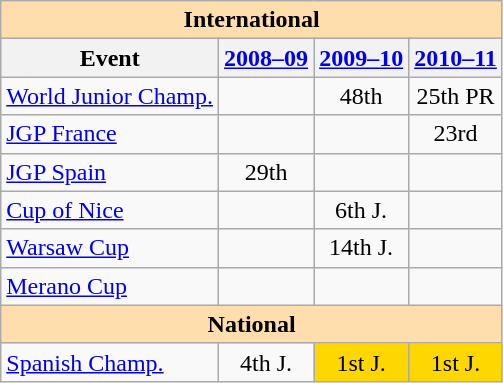<table class="wikitable" style="text-align:center">
<tr>
<th colspan="4" style="background-color: #ffdead; " align="center"><strong>International</strong></th>
</tr>
<tr>
<th>Event</th>
<th><a href='#'>2008–09</a></th>
<th><a href='#'>2009–10</a></th>
<th><a href='#'>2010–11</a></th>
</tr>
<tr>
<td align=left><a href='#'>World Junior Champ.</a></td>
<td></td>
<td>48th</td>
<td>25th PR</td>
</tr>
<tr>
<td align=left><a href='#'>JGP France</a></td>
<td></td>
<td></td>
<td>23rd</td>
</tr>
<tr>
<td align=left><a href='#'>JGP Spain</a></td>
<td>29th</td>
<td></td>
<td></td>
</tr>
<tr>
<td align=left><a href='#'>Cup of Nice</a></td>
<td></td>
<td>6th J.</td>
<td></td>
</tr>
<tr>
<td align=left><a href='#'>Warsaw Cup</a></td>
<td></td>
<td>14th J.</td>
<td></td>
</tr>
<tr>
<td align=left><a href='#'>Merano Cup</a></td>
<td></td>
<td></td>
<td></td>
</tr>
<tr>
<th colspan="4" style="background-color: #ffdead; " align="center"><strong>National</strong></th>
</tr>
<tr>
<td align=left><a href='#'>Spanish Champ.</a></td>
<td>4th J.</td>
<td bgcolor=gold>1st J.</td>
<td bgcolor=gold>1st J.</td>
</tr>
</table>
